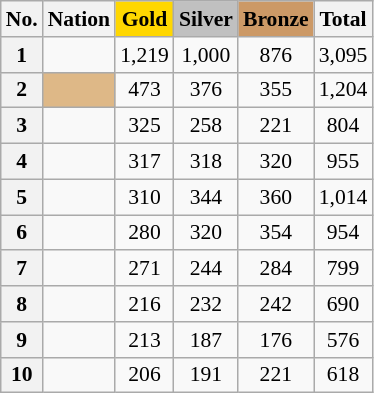<table class="wikitable sortable"  style="font-size:90%; text-align:center;">
<tr>
<th>No.</th>
<th>Nation</th>
<th style="background-color:gold;">Gold</th>
<th style="background-color:silver;">Silver</th>
<th style="background-color:#c96;">Bronze</th>
<th>Total</th>
</tr>
<tr>
<th>1</th>
<td align=left></td>
<td>1,219</td>
<td>1,000</td>
<td>876</td>
<td>3,095</td>
</tr>
<tr>
<th>2</th>
<td style="background:BurlyWood; text-align:left;"></td>
<td>473</td>
<td>376</td>
<td>355</td>
<td>1,204</td>
</tr>
<tr>
<th>3</th>
<td align=left></td>
<td>325</td>
<td>258</td>
<td>221</td>
<td>804</td>
</tr>
<tr>
<th>4</th>
<td align=left></td>
<td>317</td>
<td>318</td>
<td>320</td>
<td>955</td>
</tr>
<tr>
<th>5</th>
<td align="left"></td>
<td>310</td>
<td>344</td>
<td>360</td>
<td>1,014</td>
</tr>
<tr>
<th>6</th>
<td align="left"></td>
<td>280</td>
<td>320</td>
<td>354</td>
<td>954</td>
</tr>
<tr>
<th>7</th>
<td align="left"></td>
<td>271</td>
<td>244</td>
<td>284</td>
<td>799</td>
</tr>
<tr>
<th>8</th>
<td align=left></td>
<td>216</td>
<td>232</td>
<td>242</td>
<td>690</td>
</tr>
<tr>
<th>9</th>
<td align=left></td>
<td>213</td>
<td>187</td>
<td>176</td>
<td>576</td>
</tr>
<tr>
<th>10</th>
<td align=left></td>
<td>206</td>
<td>191</td>
<td>221</td>
<td>618</td>
</tr>
</table>
